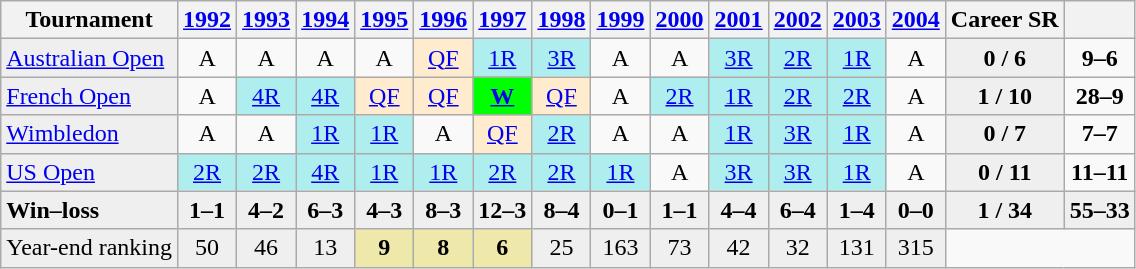<table class="wikitable">
<tr>
<th>Tournament</th>
<th><a href='#'>1992</a></th>
<th><a href='#'>1993</a></th>
<th><a href='#'>1994</a></th>
<th><a href='#'>1995</a></th>
<th><a href='#'>1996</a></th>
<th><a href='#'>1997</a></th>
<th><a href='#'>1998</a></th>
<th><a href='#'>1999</a></th>
<th><a href='#'>2000</a></th>
<th><a href='#'>2001</a></th>
<th><a href='#'>2002</a></th>
<th><a href='#'>2003</a></th>
<th><a href='#'>2004</a></th>
<th>Career SR</th>
<th></th>
</tr>
<tr>
<td style="background:#EFEFEF;"><a href='#'>Australian Open</a></td>
<td align="center">A</td>
<td align="center">A</td>
<td align="center">A</td>
<td align="center">A</td>
<td align="center"  style="background:#ffebcd;"><a href='#'>QF</a></td>
<td align="center"  style="background:#afeeee;"><a href='#'>1R</a></td>
<td align="center"  style="background:#afeeee;"><a href='#'>3R</a></td>
<td align="center">A</td>
<td align="center">A</td>
<td align="center"  style="background:#afeeee;"><a href='#'>3R</a></td>
<td align="center"  style="background:#afeeee;"><a href='#'>2R</a></td>
<td align="center"  style="background:#afeeee;"><a href='#'>1R</a></td>
<td align="center">A</td>
<td align="center"  style="background:#EFEFEF;"><strong>0 / 6</strong></td>
<td align="center"><strong>9–6</strong></td>
</tr>
<tr>
<td style="background:#EFEFEF;"><a href='#'>French Open</a></td>
<td align="center">A</td>
<td align="center"  style="background:#afeeee;"><a href='#'>4R</a></td>
<td align="center"  style="background:#afeeee;"><a href='#'>4R</a></td>
<td align="center"  style="background:#ffebcd;"><a href='#'>QF</a></td>
<td align="center"  style="background:#ffebcd;"><a href='#'>QF</a></td>
<td align="center" style="background:#00ff00;"><strong><a href='#'>W</a></strong></td>
<td align="center"  style="background:#ffebcd;"><a href='#'>QF</a></td>
<td align="center">A</td>
<td align="center"  style="background:#afeeee;"><a href='#'>2R</a></td>
<td align="center"  style="background:#afeeee;"><a href='#'>1R</a></td>
<td align="center"  style="background:#afeeee;"><a href='#'>2R</a></td>
<td align="center"  style="background:#afeeee;"><a href='#'>2R</a></td>
<td align="center">A</td>
<td align="center"  style="background:#EFEFEF;"><strong>1 / 10</strong></td>
<td align="center"><strong>28–9</strong></td>
</tr>
<tr>
<td style="background:#EFEFEF;"><a href='#'>Wimbledon</a></td>
<td align="center">A</td>
<td align="center">A</td>
<td align="center"  style="background:#afeeee;"><a href='#'>1R</a></td>
<td align="center"  style="background:#afeeee;"><a href='#'>1R</a></td>
<td align="center">A</td>
<td align="center"  style="background:#ffebcd;"><a href='#'>QF</a></td>
<td align="center"  style="background:#afeeee;"><a href='#'>2R</a></td>
<td align="center">A</td>
<td align="center">A</td>
<td align="center"  style="background:#afeeee;"><a href='#'>1R</a></td>
<td align="center"  style="background:#afeeee;"><a href='#'>3R</a></td>
<td align="center"  style="background:#afeeee;"><a href='#'>1R</a></td>
<td align="center">A</td>
<td align="center"  style="background:#EFEFEF;"><strong>0 / 7</strong></td>
<td align="center"><strong>7–7</strong></td>
</tr>
<tr>
<td style="background:#EFEFEF;"><a href='#'>US Open</a></td>
<td align="center"  style="background:#afeeee;"><a href='#'>2R</a></td>
<td align="center"  style="background:#afeeee;"><a href='#'>2R</a></td>
<td align="center"  style="background:#afeeee;"><a href='#'>4R</a></td>
<td align="center"  style="background:#afeeee;"><a href='#'>1R</a></td>
<td align="center"  style="background:#afeeee;"><a href='#'>1R</a></td>
<td align="center"  style="background:#afeeee;"><a href='#'>2R</a></td>
<td align="center"  style="background:#afeeee;"><a href='#'>2R</a></td>
<td align="center"  style="background:#afeeee;"><a href='#'>1R</a></td>
<td align="center">A</td>
<td align="center"  style="background:#afeeee;"><a href='#'>3R</a></td>
<td align="center"  style="background:#afeeee;"><a href='#'>3R</a></td>
<td align="center"  style="background:#afeeee;"><a href='#'>1R</a></td>
<td align="center">A</td>
<td align="center"  style="background:#EFEFEF;"><strong>0 / 11</strong></td>
<td align="center"><strong>11–11</strong></td>
</tr>
<tr style="font-weight:bold;">
<td style="background:#EFEFEF;">Win–loss</td>
<td align="center" style="background:#EFEFEF;">1–1</td>
<td align="center" style="background:#EFEFEF;">4–2</td>
<td align="center" style="background:#EFEFEF;">6–3</td>
<td align="center" style="background:#EFEFEF;">4–3</td>
<td align="center" style="background:#EFEFEF;">8–3</td>
<td align="center" style="background:#EFEFEF;">12–3</td>
<td align="center" style="background:#EFEFEF;">8–4</td>
<td align="center" style="background:#EFEFEF;">0–1</td>
<td align="center" style="background:#EFEFEF;">1–1</td>
<td align="center" style="background:#EFEFEF;">4–4</td>
<td align="center" style="background:#EFEFEF;">6–4</td>
<td align="center" style="background:#EFEFEF;">1–4</td>
<td align="center" style="background:#EFEFEF;">0–0</td>
<td align="center" style="background:#EFEFEF;">1 / 34</td>
<td align="center" style="background:#EFEFEF;">55–33</td>
</tr>
<tr bgcolor=#efefef>
<td align=left>Year-end ranking</td>
<td align="center">50</td>
<td align="center">46</td>
<td align="center">13</td>
<td align="center" bgcolor=EEE8AA><strong>9</strong></td>
<td align="center" bgcolor=EEE8AA><strong>8</strong></td>
<td align="center" bgcolor=EEE8AA><strong>6</strong></td>
<td align="center">25</td>
<td align="center">163</td>
<td align="center">73</td>
<td align="center">42</td>
<td align="center">32</td>
<td align="center">131</td>
<td align="center">315</td>
</tr>
</table>
